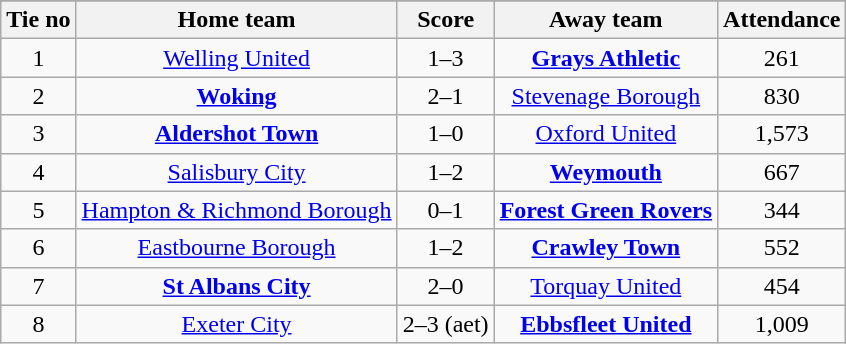<table border=0 cellpadding=0 cellspacing=0>
<tr>
<td valign="top"><br><table class="wikitable" style="text-align: center">
<tr>
</tr>
<tr>
<th>Tie no</th>
<th>Home team</th>
<th>Score</th>
<th>Away team</th>
<th>Attendance</th>
</tr>
<tr>
<td>1</td>
<td><a href='#'>Welling United</a></td>
<td>1–3</td>
<td><strong><a href='#'>Grays Athletic</a></strong></td>
<td>261</td>
</tr>
<tr>
<td>2</td>
<td><strong><a href='#'>Woking</a></strong></td>
<td>2–1</td>
<td><a href='#'>Stevenage Borough</a></td>
<td>830</td>
</tr>
<tr>
<td>3</td>
<td><strong><a href='#'>Aldershot Town</a></strong></td>
<td>1–0</td>
<td><a href='#'>Oxford United</a></td>
<td>1,573</td>
</tr>
<tr>
<td>4</td>
<td><a href='#'>Salisbury City</a></td>
<td>1–2</td>
<td><strong><a href='#'>Weymouth</a></strong></td>
<td>667</td>
</tr>
<tr>
<td>5</td>
<td><a href='#'>Hampton & Richmond Borough</a></td>
<td>0–1</td>
<td><strong><a href='#'>Forest Green Rovers</a></strong></td>
<td>344</td>
</tr>
<tr>
<td>6</td>
<td><a href='#'>Eastbourne Borough</a></td>
<td>1–2</td>
<td><strong><a href='#'>Crawley Town</a></strong></td>
<td>552</td>
</tr>
<tr>
<td>7</td>
<td><strong><a href='#'>St Albans City</a></strong></td>
<td>2–0</td>
<td><a href='#'>Torquay United</a></td>
<td>454</td>
</tr>
<tr>
<td>8</td>
<td><a href='#'>Exeter City</a></td>
<td>2–3 (aet)</td>
<td><strong><a href='#'>Ebbsfleet United</a></strong></td>
<td>1,009</td>
</tr>
</table>
</td>
</tr>
</table>
